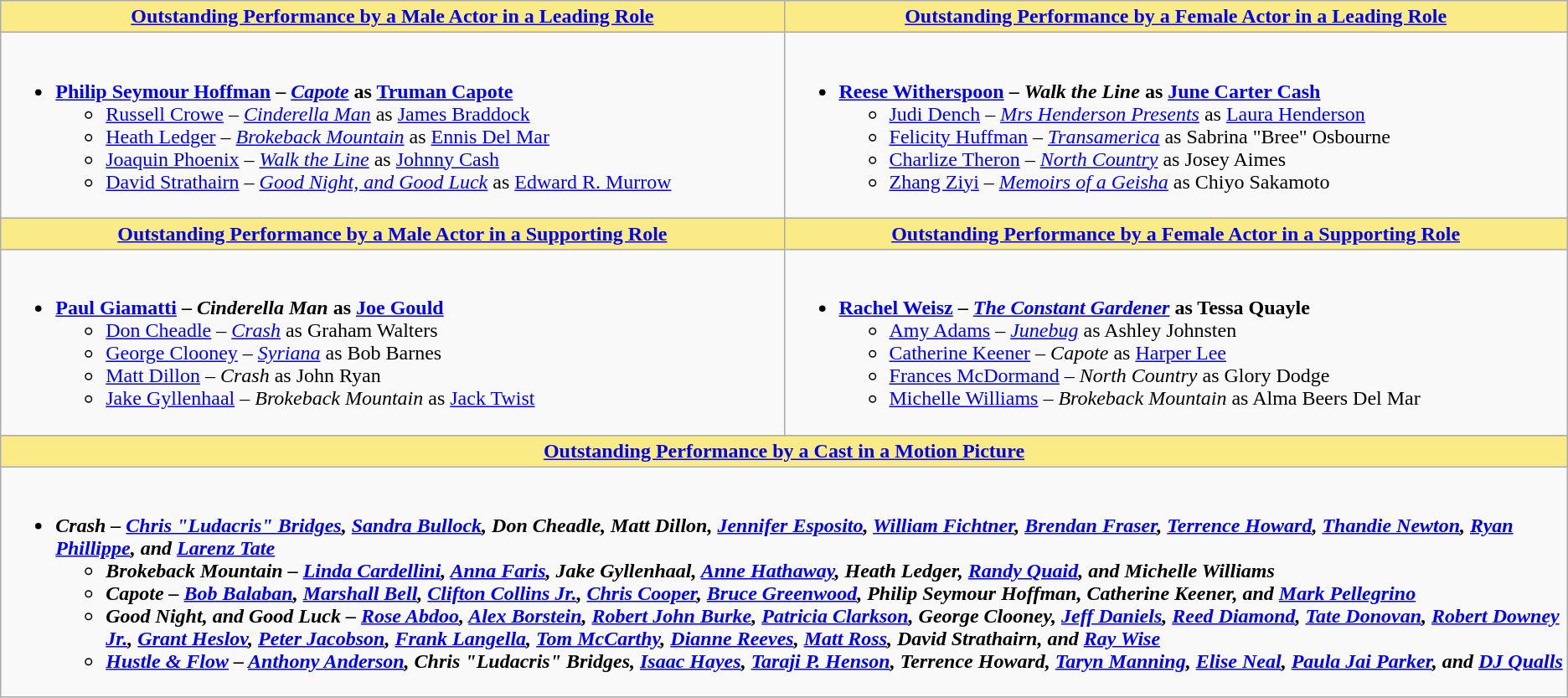<table class=wikitable style="width="100%">
<tr>
<th style="background:#FAEB86;" width="50%"><a href='#'>Outstanding Performance by a Male Actor in a Leading Role</a></th>
<th style="background:#FAEB86;" width="50%"><a href='#'>Outstanding Performance by a Female Actor in a Leading Role</a></th>
</tr>
<tr>
<td valign="top"><br><ul><li><strong><a href='#'>Philip Seymour Hoffman</a> – <em><a href='#'>Capote</a></em> as <a href='#'>Truman Capote</a></strong><ul><li><a href='#'>Russell Crowe</a> – <em><a href='#'>Cinderella Man</a></em> as <a href='#'>James Braddock</a></li><li><a href='#'>Heath Ledger</a> – <em><a href='#'>Brokeback Mountain</a></em> as <a href='#'>Ennis Del Mar</a></li><li><a href='#'>Joaquin Phoenix</a> – <em><a href='#'>Walk the Line</a></em> as <a href='#'>Johnny Cash</a></li><li><a href='#'>David Strathairn</a> – <em><a href='#'>Good Night, and Good Luck</a></em> as <a href='#'>Edward R. Murrow</a></li></ul></li></ul></td>
<td valign="top"><br><ul><li><strong><a href='#'>Reese Witherspoon</a> – <em>Walk the Line</em> as <a href='#'>June Carter Cash</a></strong><ul><li><a href='#'>Judi Dench</a> – <em><a href='#'>Mrs Henderson Presents</a></em> as <a href='#'>Laura Henderson</a></li><li><a href='#'>Felicity Huffman</a> – <em><a href='#'>Transamerica</a></em> as Sabrina "Bree" Osbourne</li><li><a href='#'>Charlize Theron</a> – <em><a href='#'>North Country</a></em> as Josey Aimes</li><li><a href='#'>Zhang Ziyi</a> – <em><a href='#'>Memoirs of a Geisha</a></em> as Chiyo Sakamoto</li></ul></li></ul></td>
</tr>
<tr>
<th style="background:#FAEB86;"><a href='#'>Outstanding Performance by a Male Actor in a Supporting Role</a></th>
<th style="background:#FAEB86;"><a href='#'>Outstanding Performance by a Female Actor in a Supporting Role</a></th>
</tr>
<tr>
<td valign="top"><br><ul><li><strong><a href='#'>Paul Giamatti</a> – <em>Cinderella Man</em> as <a href='#'>Joe Gould</a></strong><ul><li><a href='#'>Don Cheadle</a> – <em><a href='#'>Crash</a></em> as Graham Walters</li><li><a href='#'>George Clooney</a> – <em><a href='#'>Syriana</a></em> as Bob Barnes</li><li><a href='#'>Matt Dillon</a> – <em>Crash</em> as John Ryan</li><li><a href='#'>Jake Gyllenhaal</a> – <em>Brokeback Mountain</em> as <a href='#'>Jack Twist</a></li></ul></li></ul></td>
<td valign="top"><br><ul><li><strong> <a href='#'>Rachel Weisz</a> – <em><a href='#'>The Constant Gardener</a></em> as Tessa Quayle</strong><ul><li><a href='#'>Amy Adams</a> – <em><a href='#'>Junebug</a></em> as Ashley Johnsten</li><li><a href='#'>Catherine Keener</a> – <em>Capote</em> as <a href='#'>Harper Lee</a></li><li><a href='#'>Frances McDormand</a> – <em>North Country</em> as Glory Dodge</li><li><a href='#'>Michelle Williams</a> – <em>Brokeback Mountain</em> as Alma Beers Del Mar</li></ul></li></ul></td>
</tr>
<tr>
<th colspan="2" style="background:#FAEB86;"><a href='#'>Outstanding Performance by a Cast in a Motion Picture</a></th>
</tr>
<tr>
<td colspan="2" style="vertical-align:top;"><br><ul><li><strong><em>Crash<em> – <a href='#'>Chris "Ludacris" Bridges</a>, <a href='#'>Sandra Bullock</a>, Don Cheadle, Matt Dillon, <a href='#'>Jennifer Esposito</a>, <a href='#'>William Fichtner</a>, <a href='#'>Brendan Fraser</a>, <a href='#'>Terrence Howard</a>, <a href='#'>Thandie Newton</a>, <a href='#'>Ryan Phillippe</a>, and <a href='#'>Larenz Tate</a><strong><ul><li></em>Brokeback Mountain<em> – <a href='#'>Linda Cardellini</a>, <a href='#'>Anna Faris</a>, Jake Gyllenhaal, <a href='#'>Anne Hathaway</a>, Heath Ledger, <a href='#'>Randy Quaid</a>, and Michelle Williams</li><li></em>Capote<em> – <a href='#'>Bob Balaban</a>, <a href='#'>Marshall Bell</a>, <a href='#'>Clifton Collins Jr.</a>, <a href='#'>Chris Cooper</a>, <a href='#'>Bruce Greenwood</a>, Philip Seymour Hoffman, Catherine Keener, and <a href='#'>Mark Pellegrino</a></li><li></em>Good Night, and Good Luck<em> – <a href='#'>Rose Abdoo</a>, <a href='#'>Alex Borstein</a>, <a href='#'>Robert John Burke</a>, <a href='#'>Patricia Clarkson</a>, George Clooney, <a href='#'>Jeff Daniels</a>, <a href='#'>Reed Diamond</a>, <a href='#'>Tate Donovan</a>, <a href='#'>Robert Downey Jr.</a>, <a href='#'>Grant Heslov</a>, <a href='#'>Peter Jacobson</a>, <a href='#'>Frank Langella</a>, <a href='#'>Tom McCarthy</a>, <a href='#'>Dianne Reeves</a>, <a href='#'>Matt Ross</a>, David Strathairn, and <a href='#'>Ray Wise</a></li><li></em><a href='#'>Hustle & Flow</a><em> – <a href='#'>Anthony Anderson</a>, Chris "Ludacris" Bridges, <a href='#'>Isaac Hayes</a>, <a href='#'>Taraji P. Henson</a>, Terrence Howard, <a href='#'>Taryn Manning</a>, <a href='#'>Elise Neal</a>, <a href='#'>Paula Jai Parker</a>, and <a href='#'>DJ Qualls</a></li></ul></li></ul></td>
</tr>
</table>
